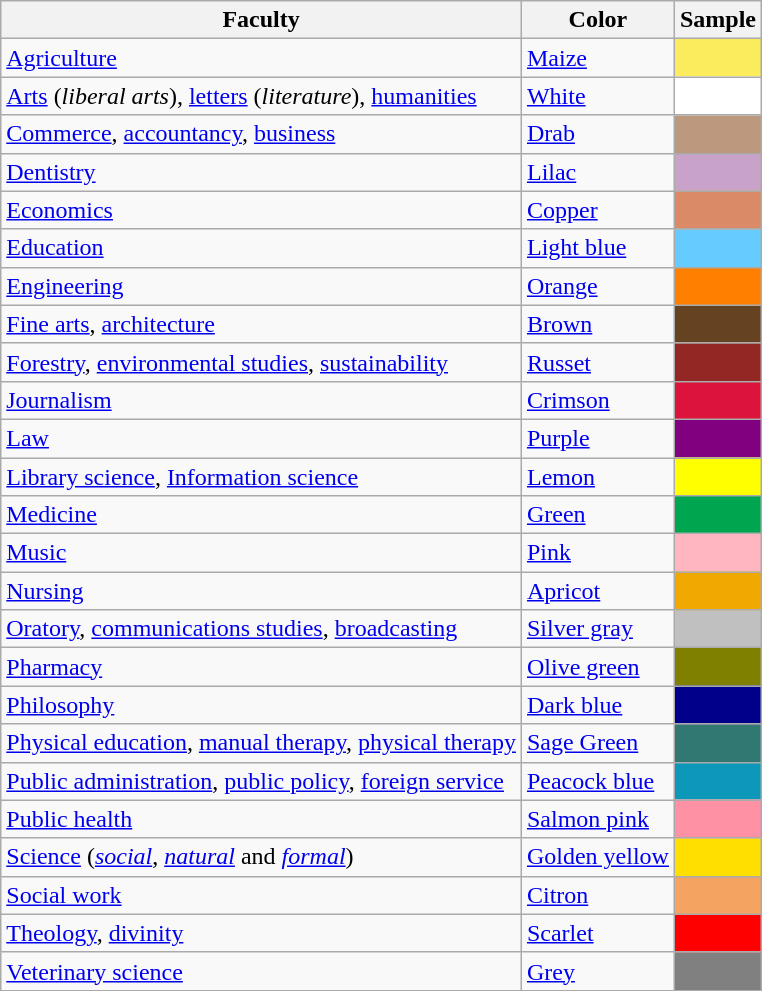<table class="wikitable">
<tr>
<th>Faculty</th>
<th>Color</th>
<th>Sample</th>
</tr>
<tr>
<td><a href='#'>Agriculture</a></td>
<td><a href='#'>Maize</a></td>
<td style="background:#FBEC5D;"></td>
</tr>
<tr>
<td><a href='#'>Arts</a> (<em>liberal arts</em>), <a href='#'>letters</a> (<em>literature</em>), <a href='#'>humanities</a></td>
<td><a href='#'>White</a></td>
<td style="background:white;"></td>
</tr>
<tr>
<td><a href='#'>Commerce</a>, <a href='#'>accountancy</a>, <a href='#'>business</a></td>
<td><a href='#'>Drab</a></td>
<td style="background:#bc987e;"></td>
</tr>
<tr>
<td><a href='#'>Dentistry</a></td>
<td><a href='#'>Lilac</a></td>
<td style="background:#c8a2c8;"></td>
</tr>
<tr>
<td><a href='#'>Economics</a></td>
<td><a href='#'>Copper</a></td>
<td style="background:#da8a67;"></td>
</tr>
<tr>
<td><a href='#'>Education</a></td>
<td><a href='#'>Light blue</a></td>
<td style="background:#66ccff;"></td>
</tr>
<tr>
<td><a href='#'>Engineering</a></td>
<td><a href='#'>Orange</a></td>
<td style="background:#ff7f00;"></td>
</tr>
<tr>
<td><a href='#'>Fine arts</a>, <a href='#'>architecture</a></td>
<td><a href='#'>Brown</a></td>
<td style="background:#654321;"></td>
</tr>
<tr>
<td><a href='#'>Forestry</a>, <a href='#'>environmental studies</a>, <a href='#'>sustainability</a></td>
<td><a href='#'>Russet</a></td>
<td style="background:#932724;"></td>
</tr>
<tr>
<td><a href='#'>Journalism</a></td>
<td><a href='#'>Crimson</a></td>
<td style="background:crimson;"></td>
</tr>
<tr>
<td><a href='#'>Law</a></td>
<td><a href='#'>Purple</a></td>
<td style="background:purple;"></td>
</tr>
<tr>
<td><a href='#'>Library science</a>, <a href='#'>Information science</a></td>
<td><a href='#'>Lemon</a></td>
<td style="background:#ff0;"></td>
</tr>
<tr>
<td><a href='#'>Medicine</a></td>
<td><a href='#'>Green</a></td>
<td style="background:#00a550;"></td>
</tr>
<tr>
<td><a href='#'>Music</a></td>
<td><a href='#'>Pink</a></td>
<td style="background:#ffb6c1;"></td>
</tr>
<tr>
<td><a href='#'>Nursing</a></td>
<td><a href='#'>Apricot</a></td>
<td style="background:#f0a900;"></td>
</tr>
<tr>
<td><a href='#'>Oratory</a>, <a href='#'>communications studies</a>, <a href='#'>broadcasting</a></td>
<td><a href='#'>Silver gray</a></td>
<td style="background:silver;"></td>
</tr>
<tr>
<td><a href='#'>Pharmacy</a></td>
<td><a href='#'>Olive green</a></td>
<td style="background:#808000;"></td>
</tr>
<tr>
<td><a href='#'>Philosophy</a></td>
<td><a href='#'>Dark blue</a></td>
<td style="background:darkblue;"></td>
</tr>
<tr>
<td><a href='#'>Physical education</a>, <a href='#'>manual therapy</a>, <a href='#'>physical therapy</a></td>
<td><a href='#'>Sage Green</a></td>
<td style="background:#317873;"></td>
</tr>
<tr>
<td><a href='#'>Public administration</a>, <a href='#'>public policy</a>, <a href='#'>foreign service</a></td>
<td><a href='#'>Peacock blue</a></td>
<td style="background:#0D98BA;"></td>
</tr>
<tr>
<td><a href='#'>Public health</a></td>
<td><a href='#'>Salmon pink</a></td>
<td style="background:#FF91A4;"></td>
</tr>
<tr>
<td><a href='#'>Science</a> (<a href='#'><em>social</em></a>, <a href='#'><em>natural</em></a> and <a href='#'><em>formal</em></a>)</td>
<td><a href='#'>Golden yellow</a></td>
<td style="background:#ffdf00;"></td>
</tr>
<tr>
<td><a href='#'>Social work</a></td>
<td><a href='#'>Citron</a></td>
<td style="background:#f4a460;"></td>
</tr>
<tr>
<td><a href='#'>Theology</a>, <a href='#'>divinity</a></td>
<td><a href='#'>Scarlet</a></td>
<td style="background:#f00;"></td>
</tr>
<tr>
<td><a href='#'>Veterinary science</a></td>
<td><a href='#'>Grey</a></td>
<td style="background:gray;"></td>
</tr>
</table>
